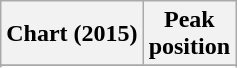<table class="wikitable sortable">
<tr>
<th>Chart (2015)</th>
<th>Peak<br>position</th>
</tr>
<tr>
</tr>
<tr>
</tr>
<tr>
</tr>
<tr>
</tr>
</table>
